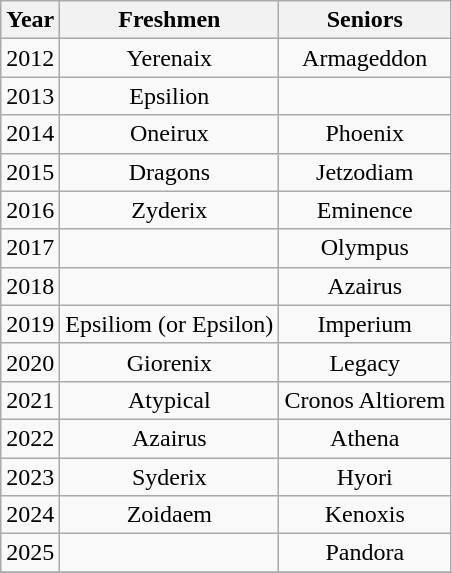<table class="wikitable mw-collapsible" style="text-align: center">
<tr>
<th>Year</th>
<th>Freshmen</th>
<th>Seniors</th>
</tr>
<tr>
<td>2012</td>
<td>Yerenaix</td>
<td>Armageddon</td>
</tr>
<tr>
<td>2013</td>
<td>Epsilion</td>
<td></td>
</tr>
<tr>
<td>2014</td>
<td>Oneirux</td>
<td>Phoenix</td>
</tr>
<tr>
<td>2015</td>
<td>Dragons</td>
<td>Jetzodiam</td>
</tr>
<tr>
<td>2016</td>
<td>Zyderix</td>
<td>Eminence</td>
</tr>
<tr>
<td>2017</td>
<td></td>
<td>Olympus</td>
</tr>
<tr>
<td>2018</td>
<td></td>
<td>Azairus</td>
</tr>
<tr>
<td>2019</td>
<td>Epsiliom (or Epsilon)</td>
<td>Imperium</td>
</tr>
<tr>
<td>2020</td>
<td>Giorenix</td>
<td>Legacy</td>
</tr>
<tr>
<td>2021</td>
<td>Atypical</td>
<td>Cronos Altiorem</td>
</tr>
<tr>
<td>2022</td>
<td>Azairus</td>
<td>Athena</td>
</tr>
<tr>
<td>2023</td>
<td>Syderix</td>
<td>Hyori</td>
</tr>
<tr>
<td>2024</td>
<td>Zoidaem</td>
<td>Kenoxis</td>
</tr>
<tr>
<td>2025</td>
<td></td>
<td>Pandora</td>
</tr>
<tr>
</tr>
</table>
